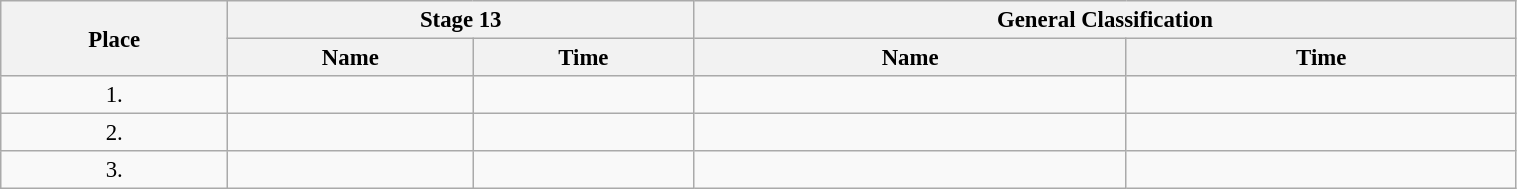<table class=wikitable style="font-size:95%" width="80%">
<tr>
<th rowspan="2">Place</th>
<th colspan="2">Stage 13</th>
<th colspan="2">General Classification</th>
</tr>
<tr>
<th>Name</th>
<th>Time</th>
<th>Name</th>
<th>Time</th>
</tr>
<tr>
<td align="center">1.</td>
<td></td>
<td></td>
<td></td>
<td></td>
</tr>
<tr>
<td align="center">2.</td>
<td></td>
<td></td>
<td></td>
<td></td>
</tr>
<tr>
<td align="center">3.</td>
<td></td>
<td></td>
<td></td>
<td></td>
</tr>
</table>
